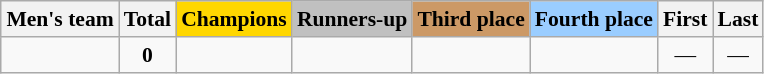<table class="wikitable" style="text-align: center; font-size: 90%; margin-left: 1em;">
<tr>
<th>Men's team</th>
<th>Total</th>
<th style="background-color: gold;">Champions</th>
<th style="background-color: silver;">Runners-up</th>
<th style="background-color: #cc9966;">Third place</th>
<th style="background-color: #9acdff;">Fourth place</th>
<th>First</th>
<th>Last</th>
</tr>
<tr>
<td style="text-align: left;"></td>
<td><strong>0</strong></td>
<td></td>
<td></td>
<td></td>
<td></td>
<td>—</td>
<td>—</td>
</tr>
</table>
